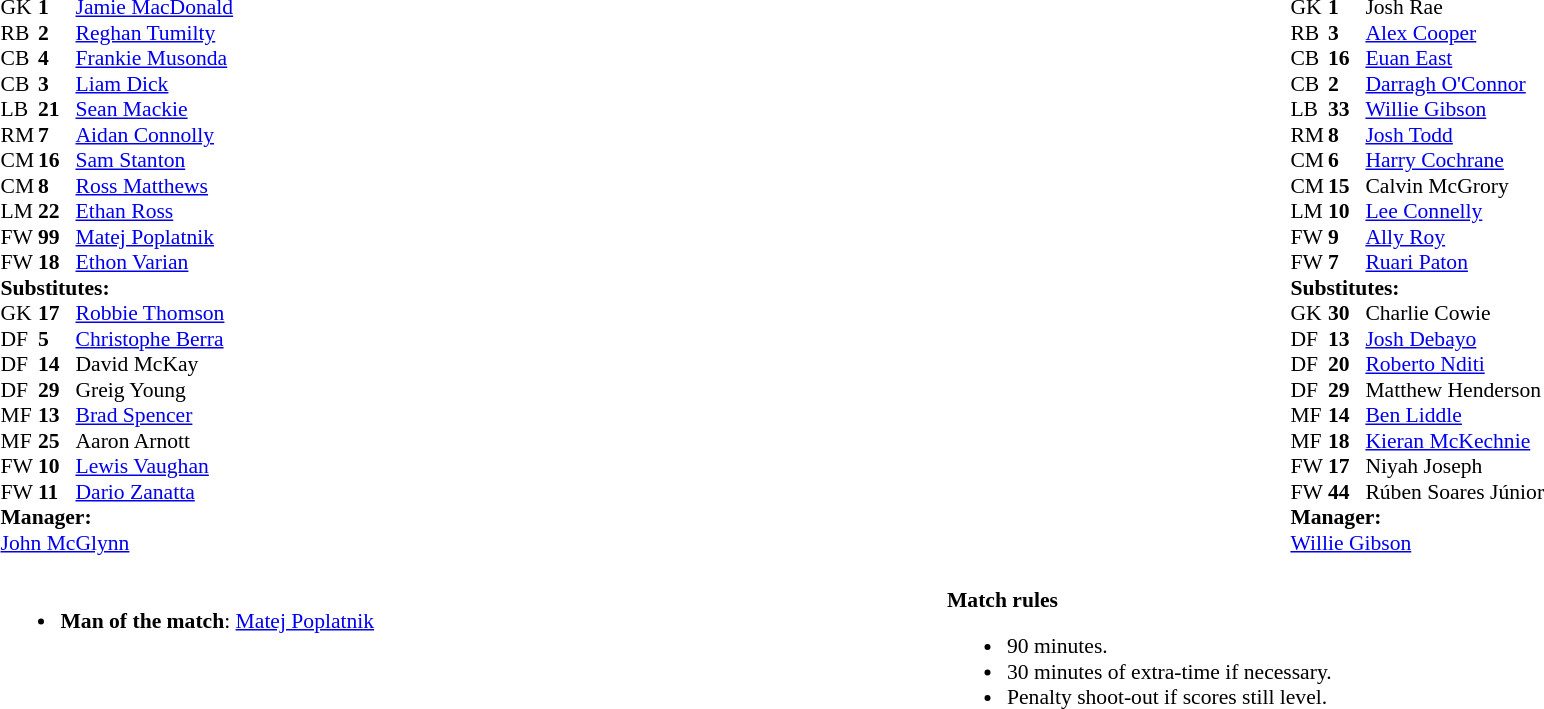<table style="width:100%">
<tr>
<td style="vertical-align:top; width:50%"><br><table cellspacing="0" cellpadding="0" style="font-size:90%">
<tr>
<th width=25></th>
<th width=25></th>
</tr>
<tr>
<td>GK</td>
<td><strong>1</strong></td>
<td> <a href='#'>Jamie MacDonald</a></td>
</tr>
<tr>
<td>RB</td>
<td><strong>2</strong></td>
<td> <a href='#'>Reghan Tumilty</a> </td>
</tr>
<tr>
<td>CB</td>
<td><strong>4</strong></td>
<td> <a href='#'>Frankie Musonda</a></td>
</tr>
<tr>
<td>CB</td>
<td><strong>3</strong></td>
<td> <a href='#'>Liam Dick</a> </td>
</tr>
<tr>
<td>LB</td>
<td><strong>21</strong></td>
<td> <a href='#'>Sean Mackie</a></td>
</tr>
<tr>
<td>RM</td>
<td><strong>7</strong></td>
<td> <a href='#'>Aidan Connolly</a></td>
</tr>
<tr>
<td>CM</td>
<td><strong>16</strong></td>
<td> <a href='#'>Sam Stanton</a></td>
</tr>
<tr>
<td>CM</td>
<td><strong>8</strong></td>
<td> <a href='#'>Ross Matthews</a></td>
</tr>
<tr>
<td>LM</td>
<td><strong>22</strong></td>
<td> <a href='#'>Ethan Ross</a> </td>
</tr>
<tr>
<td>FW</td>
<td><strong>99</strong></td>
<td> <a href='#'>Matej Poplatnik</a> </td>
</tr>
<tr>
<td>FW</td>
<td><strong>18</strong></td>
<td> <a href='#'>Ethon Varian</a>  </td>
</tr>
<tr>
<td colspan=4><strong>Substitutes:</strong></td>
</tr>
<tr>
<td>GK</td>
<td><strong>17</strong></td>
<td> <a href='#'>Robbie Thomson</a></td>
</tr>
<tr>
<td>DF</td>
<td><strong>5</strong></td>
<td> <a href='#'>Christophe Berra</a></td>
</tr>
<tr>
<td>DF</td>
<td><strong>14</strong></td>
<td> David McKay </td>
</tr>
<tr>
<td>DF</td>
<td><strong>29</strong></td>
<td> Greig Young</td>
</tr>
<tr>
<td>MF</td>
<td><strong>13</strong></td>
<td> <a href='#'>Brad Spencer</a></td>
</tr>
<tr>
<td>MF</td>
<td><strong>25</strong></td>
<td> Aaron Arnott </td>
</tr>
<tr>
<td>FW</td>
<td><strong>10</strong></td>
<td> <a href='#'>Lewis Vaughan</a></td>
</tr>
<tr>
<td>FW</td>
<td><strong>11</strong></td>
<td> <a href='#'>Dario Zanatta</a> </td>
</tr>
<tr>
<td colspan=4><strong>Manager:</strong></td>
</tr>
<tr>
<td colspan="4"> <a href='#'>John McGlynn</a></td>
</tr>
</table>
</td>
<td style="vertical-align:top; width:50%"><br><table cellspacing="0" cellpadding="0" style="font-size:90%; margin:auto">
<tr>
<th width=25></th>
<th width=25></th>
</tr>
<tr>
<td>GK</td>
<td><strong>1</strong></td>
<td> Josh Rae</td>
</tr>
<tr>
<td>RB</td>
<td><strong>3</strong></td>
<td> <a href='#'>Alex Cooper</a></td>
</tr>
<tr>
<td>CB</td>
<td><strong>16</strong></td>
<td> <a href='#'>Euan East</a></td>
</tr>
<tr>
<td>CB</td>
<td><strong>2</strong></td>
<td> <a href='#'>Darragh O'Connor</a></td>
</tr>
<tr>
<td>LB</td>
<td><strong>33</strong></td>
<td> <a href='#'>Willie Gibson</a></td>
</tr>
<tr>
<td>RM</td>
<td><strong>8</strong></td>
<td> <a href='#'>Josh Todd</a></td>
</tr>
<tr>
<td>CM</td>
<td><strong>6</strong></td>
<td> <a href='#'>Harry Cochrane</a></td>
</tr>
<tr>
<td>CM</td>
<td><strong>15</strong></td>
<td> Calvin McGrory</td>
</tr>
<tr>
<td>LM</td>
<td><strong>10</strong></td>
<td> <a href='#'>Lee Connelly</a> </td>
</tr>
<tr>
<td>FW</td>
<td><strong>9</strong></td>
<td> <a href='#'>Ally Roy</a></td>
</tr>
<tr>
<td>FW</td>
<td><strong>7</strong></td>
<td> <a href='#'>Ruari Paton</a> </td>
</tr>
<tr>
<td colspan=4><strong>Substitutes:</strong></td>
</tr>
<tr>
<td>GK</td>
<td><strong>30</strong></td>
<td> Charlie Cowie</td>
</tr>
<tr>
<td>DF</td>
<td><strong>13</strong></td>
<td> <a href='#'>Josh Debayo</a></td>
</tr>
<tr>
<td>DF</td>
<td><strong>20</strong></td>
<td> <a href='#'>Roberto Nditi</a></td>
</tr>
<tr>
<td>DF</td>
<td><strong>29</strong></td>
<td> Matthew Henderson</td>
</tr>
<tr>
<td>MF</td>
<td><strong>14</strong></td>
<td> <a href='#'>Ben Liddle</a></td>
</tr>
<tr>
<td>MF</td>
<td><strong>18</strong></td>
<td> <a href='#'>Kieran McKechnie</a> </td>
</tr>
<tr>
<td>FW</td>
<td><strong>17</strong></td>
<td> Niyah Joseph</td>
</tr>
<tr>
<td>FW</td>
<td><strong>44</strong></td>
<td> Rúben Soares Júnior </td>
</tr>
<tr>
<td colspan=4><strong>Manager:</strong></td>
</tr>
<tr>
<td colspan="4"> <a href='#'>Willie Gibson</a></td>
</tr>
</table>
</td>
</tr>
<tr>
<td style="width:50%; vertical-align:top; font-size: 90%;"><br><ul><li><strong>Man of the match</strong>: <a href='#'>Matej Poplatnik</a></li></ul></td>
<td style="width:50%; vertical-align:top; font-size: 90%;"><br><strong>Match rules</strong><ul><li>90 minutes.</li><li>30 minutes of extra-time if necessary.</li><li>Penalty shoot-out if scores still level.</li></ul></td>
</tr>
</table>
